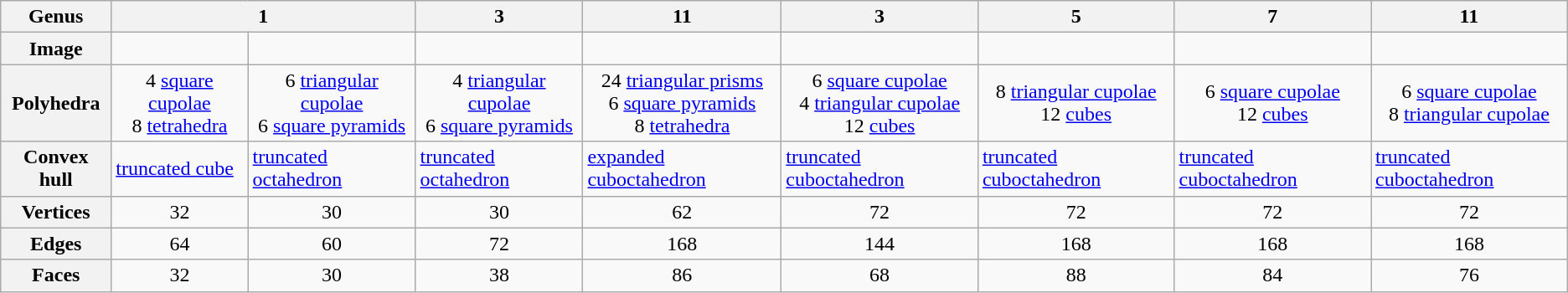<table class=wikitable>
<tr>
<th>Genus</th>
<th colspan=2>1</th>
<th>3</th>
<th>11</th>
<th>3</th>
<th>5</th>
<th>7</th>
<th>11</th>
</tr>
<tr>
<th>Image</th>
<td></td>
<td></td>
<td></td>
<td></td>
<td></td>
<td></td>
<td></td>
<td></td>
</tr>
<tr align=center>
<th>Polyhedra</th>
<td>4 <a href='#'>square cupolae</a><br>8 <a href='#'>tetrahedra</a></td>
<td>6 <a href='#'>triangular cupolae</a><br>6 <a href='#'>square pyramids</a></td>
<td>4 <a href='#'>triangular cupolae</a><br>6 <a href='#'>square pyramids</a></td>
<td>24 <a href='#'>triangular prisms</a><br>6 <a href='#'>square pyramids</a><br>8 <a href='#'>tetrahedra</a></td>
<td>6 <a href='#'>square cupolae</a><br>4 <a href='#'>triangular cupolae</a><br>12 <a href='#'>cubes</a></td>
<td>8 <a href='#'>triangular cupolae</a><br>12 <a href='#'>cubes</a></td>
<td>6 <a href='#'>square cupolae</a><br>12 <a href='#'>cubes</a></td>
<td>6 <a href='#'>square cupolae</a><br>8 <a href='#'>triangular cupolae</a></td>
</tr>
<tr>
<th>Convex hull</th>
<td><a href='#'>truncated cube</a></td>
<td><a href='#'>truncated octahedron</a></td>
<td><a href='#'>truncated octahedron</a></td>
<td><a href='#'>expanded cuboctahedron</a></td>
<td><a href='#'>truncated cuboctahedron</a></td>
<td><a href='#'>truncated cuboctahedron</a></td>
<td><a href='#'>truncated cuboctahedron</a></td>
<td><a href='#'>truncated cuboctahedron</a></td>
</tr>
<tr align=center>
<th>Vertices</th>
<td>32</td>
<td>30</td>
<td>30</td>
<td>62</td>
<td>72</td>
<td>72</td>
<td>72</td>
<td>72</td>
</tr>
<tr align=center>
<th>Edges</th>
<td>64</td>
<td>60</td>
<td>72</td>
<td>168</td>
<td>144</td>
<td>168</td>
<td>168</td>
<td>168</td>
</tr>
<tr align=center>
<th>Faces</th>
<td>32</td>
<td>30</td>
<td>38</td>
<td>86</td>
<td>68</td>
<td>88</td>
<td>84</td>
<td>76</td>
</tr>
</table>
